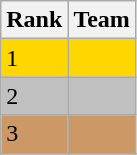<table class="wikitable">
<tr>
<th>Rank</th>
<th>Team</th>
</tr>
<tr style="background:gold;">
<td>1</td>
<td></td>
</tr>
<tr style="background:silver;">
<td>2</td>
<td></td>
</tr>
<tr style="background:#c96;">
<td>3</td>
<td></td>
</tr>
<tr>
</tr>
</table>
